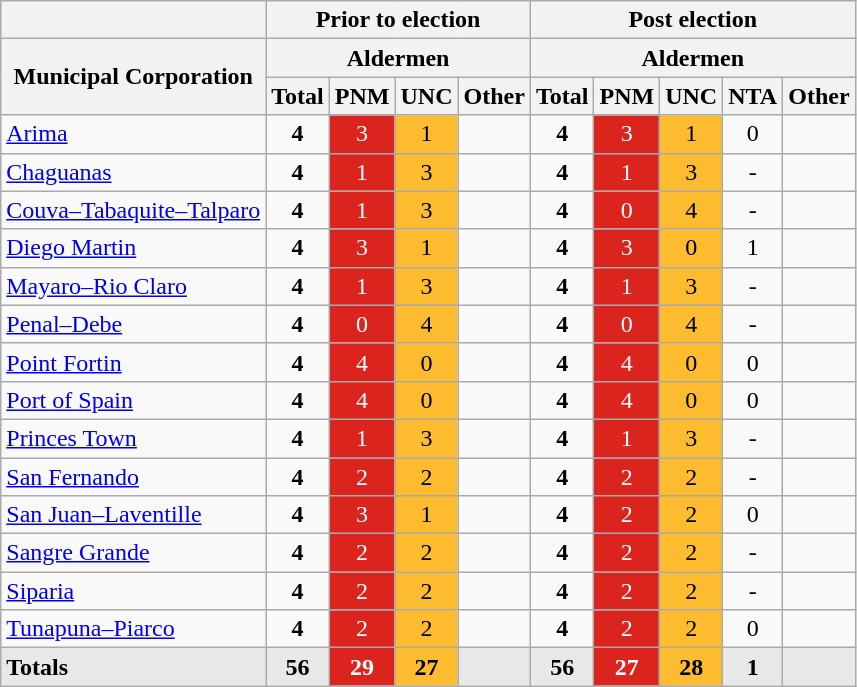<table class="wikitable sortable" style="text-align:center">
<tr>
<th></th>
<th colspan="4">Prior to election</th>
<th colspan="5">Post election</th>
</tr>
<tr>
<th rowspan="2">Municipal Corporation</th>
<th colspan="4">Aldermen</th>
<th colspan="5">Aldermen</th>
</tr>
<tr>
<th>Total</th>
<th>PNM</th>
<th>UNC</th>
<th>Other</th>
<th>Total</th>
<th>PNM</th>
<th>UNC</th>
<th>NTA</th>
<th>Other</th>
</tr>
<tr>
<td align="left"><a href='#'>Arima</a></td>
<td><strong>4</strong></td>
<td style="color:white; background:#DC241f;">3</td>
<td style="background:#FDBB30;">1</td>
<td></td>
<td><strong>4</strong></td>
<td style="color:white; background:#DC241f;">3</td>
<td style="color:inherit;background:#FDBB30;">1</td>
<td>0</td>
<td></td>
</tr>
<tr>
<td align="left"><a href='#'>Chaguanas</a></td>
<td><strong>4</strong></td>
<td style="color:white; background:#DC241f;">1</td>
<td style="background:#FDBB30;">3</td>
<td></td>
<td><strong>4</strong></td>
<td style="color:white; background:#DC241f;">1</td>
<td style="color:inherit;background:#FDBB30;">3</td>
<td>-</td>
<td></td>
</tr>
<tr>
<td align="left"><a href='#'>Couva–Tabaquite–Talparo</a></td>
<td><strong>4</strong></td>
<td style="color:white; background:#DC241f;">1</td>
<td style="background:#FDBB30;">3</td>
<td></td>
<td><strong>4</strong></td>
<td style="color:white; background:#DC241f;">0</td>
<td style="color:inherit;background:#FDBB30;">4</td>
<td>-</td>
<td></td>
</tr>
<tr>
<td align="left"><a href='#'>Diego Martin</a></td>
<td><strong>4</strong></td>
<td style="color:white; background:#DC241f;">3</td>
<td style="background:#FDBB30;">1</td>
<td></td>
<td><strong>4</strong></td>
<td style="color:white; background:#DC241f;">3</td>
<td style="color:inherit;background:#FDBB30;">0</td>
<td>1</td>
<td></td>
</tr>
<tr>
<td align="left"><a href='#'>Mayaro–Rio Claro</a></td>
<td><strong>4</strong></td>
<td style="color:white; background:#DC241f;">1</td>
<td style="background:#FDBB30;">3</td>
<td></td>
<td><strong>4</strong></td>
<td style="color:white; background:#DC241f;">1</td>
<td style="color:inherit;background:#FDBB30;">3</td>
<td>-</td>
<td></td>
</tr>
<tr>
<td align="left"><a href='#'>Penal–Debe</a></td>
<td><strong>4</strong></td>
<td style="color:white; background:#DC241f;">0</td>
<td style="background:#FDBB30;">4</td>
<td></td>
<td><strong>4</strong></td>
<td style="color:white; background:#DC241f;">0</td>
<td style="color:inherit;background:#FDBB30;">4</td>
<td>-</td>
<td></td>
</tr>
<tr>
<td align="left"><a href='#'>Point Fortin</a></td>
<td><strong>4</strong></td>
<td style="color:white; background:#DC241f;">4</td>
<td style="background:#FDBB30;">0</td>
<td></td>
<td><strong>4</strong></td>
<td style="color:white; background:#DC241f;">4</td>
<td style="color:inherit;background:#FDBB30;">0</td>
<td>0</td>
<td></td>
</tr>
<tr>
<td align="left"><a href='#'>Port of Spain</a></td>
<td><strong>4</strong></td>
<td style="color:white; background:#DC241f;">4</td>
<td style="background:#FDBB30;">0</td>
<td></td>
<td><strong>4</strong></td>
<td style="color:white; background:#DC241f;">4</td>
<td style="color:inherit;background:#FDBB30;">0</td>
<td>0</td>
<td></td>
</tr>
<tr>
<td align="left"><a href='#'>Princes Town</a></td>
<td><strong>4</strong></td>
<td style="color:white; background:#DC241f;">1</td>
<td style="background:#FDBB30;">3</td>
<td></td>
<td><strong>4</strong></td>
<td style="color:white; background:#DC241f;">1</td>
<td style="color:inherit;background:#FDBB30;">3</td>
<td>-</td>
<td></td>
</tr>
<tr>
<td align="left"><a href='#'>San Fernando</a></td>
<td><strong>4</strong></td>
<td style="color:white; background:#DC241f;">2</td>
<td style="background:#FDBB30;">2</td>
<td></td>
<td><strong>4</strong></td>
<td style="color:white; background:#DC241f;">2</td>
<td style="color:inherit;background:#FDBB30;">2</td>
<td>-</td>
<td></td>
</tr>
<tr>
<td align="left"><a href='#'>San Juan–Laventille</a></td>
<td><strong>4</strong></td>
<td style="color:white; background:#DC241f;">3</td>
<td style="background:#FDBB30;">1</td>
<td></td>
<td><strong>4</strong></td>
<td style="color:white; background:#DC241f;">2</td>
<td style="color:inherit;background:#FDBB30;">2</td>
<td>0</td>
<td></td>
</tr>
<tr>
<td align="left"><a href='#'>Sangre Grande</a></td>
<td><strong>4</strong></td>
<td style="color:white; background:#DC241f;">2</td>
<td style="background:#FDBB30;">2</td>
<td></td>
<td><strong>4</strong></td>
<td style="color:white; background:#DC241f;">2</td>
<td style="color:inherit;background:#FDBB30;">2</td>
<td>-</td>
<td></td>
</tr>
<tr>
<td align="left"><a href='#'>Siparia</a></td>
<td><strong>4</strong></td>
<td style="color:white; background:#DC241f;">2</td>
<td style="background:#FDBB30;">2</td>
<td></td>
<td><strong>4</strong></td>
<td style="color:white; background:#DC241f;">2</td>
<td style="color:inherit;background:#FDBB30;">2</td>
<td>-</td>
<td></td>
</tr>
<tr>
<td align="left"><a href='#'>Tunapuna–Piarco</a></td>
<td><strong>4</strong></td>
<td style="color:white; background:#DC241f;">2</td>
<td style="background:#FDBB30;">2</td>
<td></td>
<td><strong>4</strong></td>
<td style="color:white; background:#DC241f;">2</td>
<td style="color:inherit;background:#FDBB30;">2</td>
<td>0</td>
<td></td>
</tr>
<tr class="sortbottom" style="font-weight:bold; background:rgb(232,232,232);">
<td align="left">Totals</td>
<td>56</td>
<td style="color:white; background:#DC241f;">29</td>
<td style="background:#FDBB30;">27</td>
<td></td>
<td>56</td>
<td style="color:white; background:#DC241f;">27</td>
<td style="color:inherit;background:#FDBB30;">28</td>
<td>1</td>
<td></td>
</tr>
</table>
